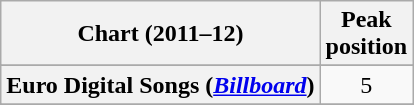<table class="wikitable sortable plainrowheaders" style="text-align:center">
<tr>
<th scope="col">Chart (2011–12)</th>
<th scope="col">Peak<br> position</th>
</tr>
<tr>
</tr>
<tr>
</tr>
<tr>
</tr>
<tr>
<th scope="row">Euro Digital Songs (<em><a href='#'>Billboard</a></em>)</th>
<td>5</td>
</tr>
<tr>
</tr>
<tr>
</tr>
<tr>
</tr>
<tr>
</tr>
<tr>
</tr>
</table>
